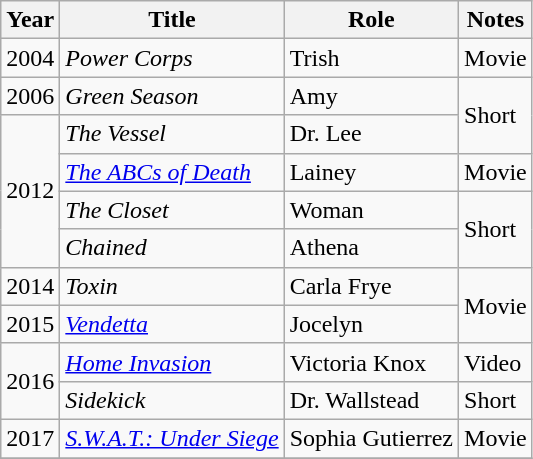<table class="wikitable sortable">
<tr>
<th>Year</th>
<th>Title</th>
<th>Role</th>
<th>Notes</th>
</tr>
<tr>
<td>2004</td>
<td><em>Power Corps</em></td>
<td>Trish</td>
<td>Movie</td>
</tr>
<tr>
<td>2006</td>
<td><em>Green Season</em></td>
<td>Amy</td>
<td rowspan="2">Short</td>
</tr>
<tr>
<td rowspan="4">2012</td>
<td><em>The Vessel</em></td>
<td>Dr. Lee</td>
</tr>
<tr>
<td><em><a href='#'>The ABCs of Death</a></em></td>
<td>Lainey</td>
<td>Movie</td>
</tr>
<tr>
<td><em>The Closet</em></td>
<td>Woman</td>
<td rowspan="2">Short</td>
</tr>
<tr>
<td><em>Chained</em></td>
<td>Athena</td>
</tr>
<tr>
<td>2014</td>
<td><em>Toxin</em></td>
<td>Carla Frye</td>
<td rowspan="2">Movie</td>
</tr>
<tr>
<td>2015</td>
<td><em><a href='#'>Vendetta</a></em></td>
<td>Jocelyn</td>
</tr>
<tr>
<td rowspan="2">2016</td>
<td><em><a href='#'>Home Invasion</a></em></td>
<td>Victoria Knox</td>
<td>Video</td>
</tr>
<tr>
<td><em>Sidekick</em></td>
<td>Dr. Wallstead</td>
<td>Short</td>
</tr>
<tr>
<td>2017</td>
<td><em><a href='#'>S.W.A.T.: Under Siege</a></em></td>
<td>Sophia Gutierrez</td>
<td>Movie</td>
</tr>
<tr>
</tr>
</table>
